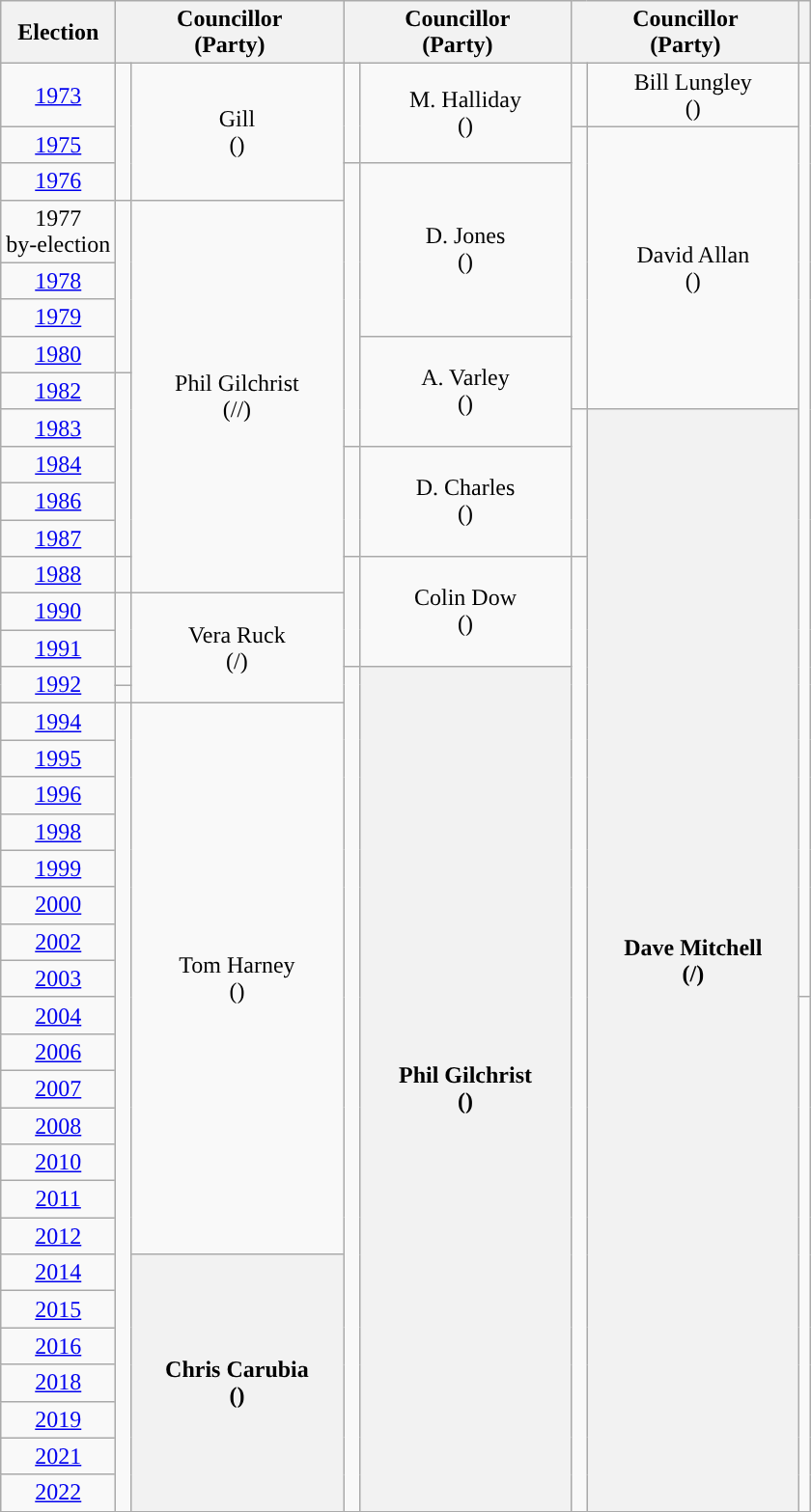<table class="wikitable" style="text-align:center">
<tr>
<th>Election</th>
<th scope="col" width="150" colspan = "2">Councillor<br> (Party)</th>
<th scope="col" width="150" colspan = "2">Councillor<br> (Party)</th>
<th scope="col" width="150" colspan = "2">Councillor<br> (Party)</th>
<th></th>
</tr>
<tr>
<td><a href='#'>1973</a></td>
<td rowspan=3 style="background-color: "></td>
<td rowspan=3>Gill<br>(<a href='#'></a>)</td>
<td rowspan=2 style="background-color: "></td>
<td rowspan=2>M. Halliday<br>(<a href='#'></a>)</td>
<td style="background-color: "></td>
<td>Bill Lungley<br>(<a href='#'></a>)</td>
<td rowspan=25></td>
</tr>
<tr>
<td><a href='#'>1975</a></td>
<td rowspan=7 style="background-color: "></td>
<td rowspan=7>David Allan<br>(<a href='#'></a>)</td>
</tr>
<tr>
<td><a href='#'>1976</a></td>
<td rowspan=7 style="background-color: "></td>
<td rowspan=4>D. Jones<br>(<a href='#'></a>)</td>
</tr>
<tr>
<td>1977<br>by-election</td>
<td rowspan=4 style="background-color: "></td>
<td rowspan=10>Phil Gilchrist<br>(<a href='#'></a>/<a href='#'></a>/<a href='#'></a>)</td>
</tr>
<tr>
<td><a href='#'>1978</a></td>
</tr>
<tr>
<td><a href='#'>1979</a></td>
</tr>
<tr>
<td><a href='#'>1980</a></td>
<td rowspan=3>A. Varley<br>(<a href='#'></a>)</td>
</tr>
<tr>
<td><a href='#'>1982</a></td>
<td rowspan=5 style="background-color: "></td>
</tr>
<tr>
<td><a href='#'>1983</a></td>
<td rowspan=4 style="background-color: "></td>
<th rowspan=31>Dave Mitchell<br>(<a href='#'></a>/<a href='#'></a>)</th>
</tr>
<tr>
<td><a href='#'>1984</a></td>
<td rowspan=3 style="background-color: "></td>
<td rowspan=3>D. Charles<br>(<a href='#'></a>)</td>
</tr>
<tr>
<td><a href='#'>1986</a></td>
</tr>
<tr>
<td><a href='#'>1987</a></td>
</tr>
<tr>
<td><a href='#'>1988</a></td>
<td style="background-color: "></td>
<td rowspan=3 style="background-color: "></td>
<td rowspan=3>Colin Dow<br>(<a href='#'></a>)</td>
<td rowspan=27 style="background-color: "></td>
</tr>
<tr>
<td><a href='#'>1990</a></td>
<td rowspan=2 style="background-color: "></td>
<td rowspan=4>Vera Ruck<br>(<a href='#'></a>/<a href='#'></a>)</td>
</tr>
<tr>
<td><a href='#'>1991</a></td>
</tr>
<tr>
<td rowspan=2><a href='#'>1992</a></td>
<td style="background-color: "></td>
<td rowspan=24 style="background-color: "></td>
<th rowspan=24>Phil Gilchrist<br>(<a href='#'></a>)</th>
</tr>
<tr>
<td style="background-color: "></td>
</tr>
<tr>
<td><a href='#'>1994</a></td>
<td rowspan=22 style="background-color: "></td>
<td rowspan=15>Tom Harney<br>(<a href='#'></a>)</td>
</tr>
<tr>
<td><a href='#'>1995</a></td>
</tr>
<tr>
<td><a href='#'>1996</a></td>
</tr>
<tr>
<td><a href='#'>1998</a></td>
</tr>
<tr>
<td><a href='#'>1999</a></td>
</tr>
<tr>
<td><a href='#'>2000</a></td>
</tr>
<tr>
<td><a href='#'>2002</a></td>
</tr>
<tr>
<td><a href='#'>2003</a></td>
</tr>
<tr>
<td><a href='#'>2004</a></td>
<td rowspan=14></td>
</tr>
<tr>
<td><a href='#'>2006</a></td>
</tr>
<tr>
<td><a href='#'>2007</a></td>
</tr>
<tr>
<td><a href='#'>2008</a></td>
</tr>
<tr>
<td><a href='#'>2010</a></td>
</tr>
<tr>
<td><a href='#'>2011</a></td>
</tr>
<tr>
<td><a href='#'>2012</a></td>
</tr>
<tr>
<td><a href='#'>2014</a></td>
<th rowspan=7>Chris Carubia<br>(<a href='#'></a>)</th>
</tr>
<tr>
<td><a href='#'>2015</a></td>
</tr>
<tr>
<td><a href='#'>2016</a></td>
</tr>
<tr>
<td><a href='#'>2018</a></td>
</tr>
<tr>
<td><a href='#'>2019</a></td>
</tr>
<tr>
<td><a href='#'>2021</a></td>
</tr>
<tr>
<td><a href='#'>2022</a></td>
</tr>
<tr>
</tr>
</table>
